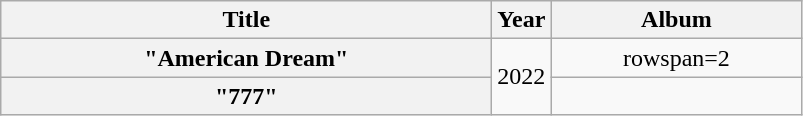<table class="wikitable plainrowheaders" style="text-align:center;">
<tr>
<th rowspan="1" style="width:20em;">Title</th>
<th rowspan="1" style="width:1em;">Year</th>
<th rowspan="1" style="width:10em;">Album</th>
</tr>
<tr>
<th scope="row">"American Dream"<br> </th>
<td rowspan=2>2022</td>
<td>rowspan=2 </td>
</tr>
<tr>
<th scope="row">"777"<br> </th>
</tr>
</table>
